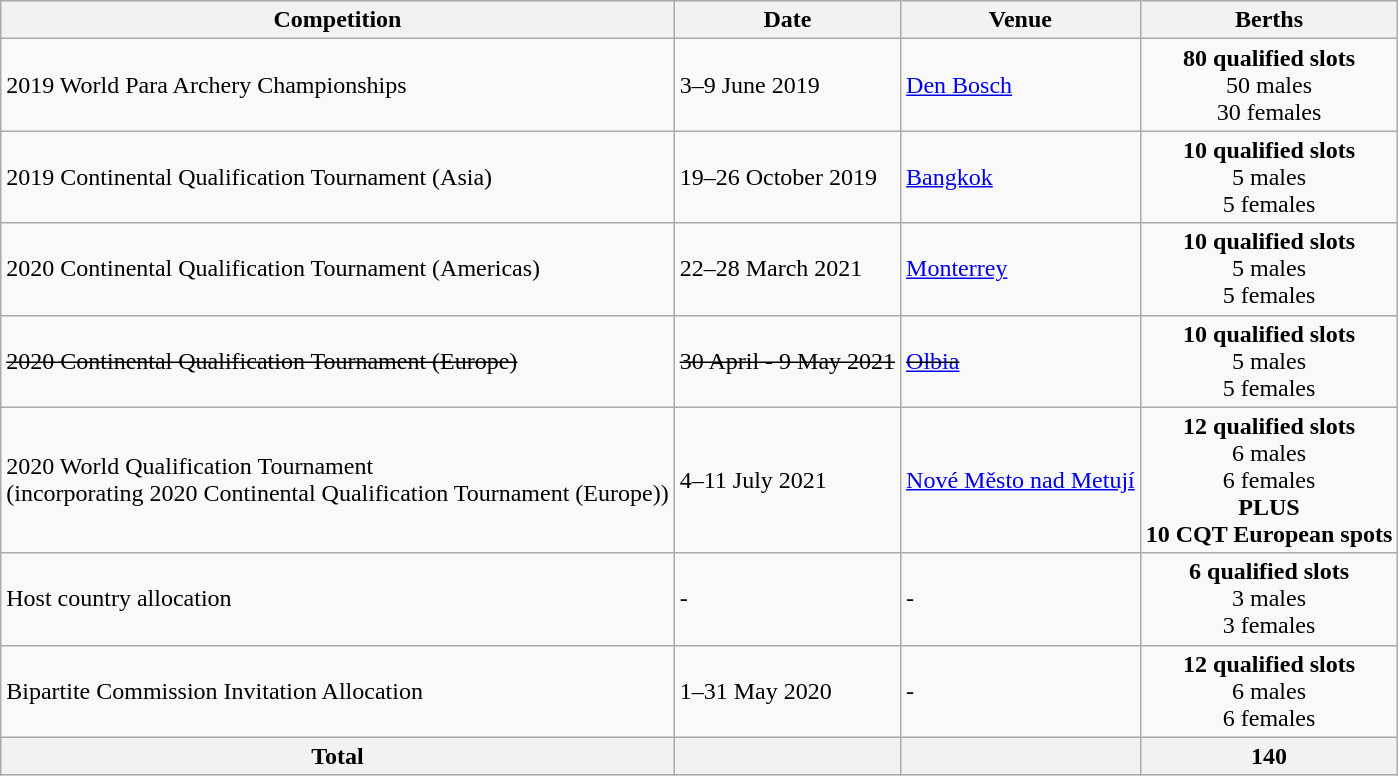<table class="wikitable">
<tr>
<th>Competition</th>
<th>Date</th>
<th>Venue</th>
<th>Berths</th>
</tr>
<tr>
<td>2019 World Para Archery Championships</td>
<td>3–9 June 2019</td>
<td> <a href='#'>Den Bosch</a></td>
<td align=center><strong>80 qualified slots</strong><br> 50 males<br> 30 females</td>
</tr>
<tr>
<td>2019 Continental Qualification Tournament (Asia)</td>
<td>19–26 October 2019</td>
<td> <a href='#'>Bangkok</a></td>
<td align=center><strong>10 qualified slots</strong><br> 5 males<br> 5 females</td>
</tr>
<tr>
<td>2020 Continental Qualification Tournament (Americas)</td>
<td>22–28 March 2021</td>
<td> <a href='#'>Monterrey</a></td>
<td align=center><strong>10 qualified slots</strong><br> 5 males<br> 5 females</td>
</tr>
<tr>
<td><s>2020 Continental Qualification Tournament (Europe)</s></td>
<td><s>30 April - 9 May 2021</s></td>
<td> <s><a href='#'>Olbia</a></s></td>
<td align=center><strong>10 qualified slots</strong><br> 5 males<br> 5 females</td>
</tr>
<tr>
<td>2020 World Qualification Tournament<br>(incorporating 2020 Continental Qualification Tournament (Europe))</td>
<td>4–11 July 2021</td>
<td> <a href='#'>Nové Město nad Metují</a></td>
<td align=center><strong>12 qualified slots</strong><br> 6 males<br> 6 females <br><strong>PLUS</strong><br><strong>10 CQT European spots</strong></td>
</tr>
<tr>
<td>Host country allocation</td>
<td>-</td>
<td>-</td>
<td align=center><strong>6 qualified slots</strong><br> 3 males<br> 3 females</td>
</tr>
<tr>
<td>Bipartite Commission Invitation Allocation</td>
<td>1–31 May 2020</td>
<td>-</td>
<td align=center><strong>12 qualified slots</strong><br> 6 males<br> 6 females</td>
</tr>
<tr>
<th>Total</th>
<th></th>
<th></th>
<th align="center">140</th>
</tr>
</table>
